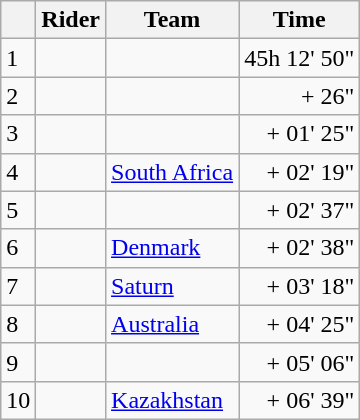<table class="wikitable">
<tr>
<th></th>
<th>Rider</th>
<th>Team</th>
<th>Time</th>
</tr>
<tr>
<td>1</td>
<td> </td>
<td></td>
<td align=right>45h 12' 50"</td>
</tr>
<tr>
<td>2</td>
<td></td>
<td></td>
<td align=right>+ 26"</td>
</tr>
<tr>
<td>3</td>
<td></td>
<td></td>
<td align=right>+ 01' 25"</td>
</tr>
<tr>
<td>4</td>
<td></td>
<td><a href='#'>South Africa</a></td>
<td align=right>+ 02' 19"</td>
</tr>
<tr>
<td>5</td>
<td></td>
<td></td>
<td align=right>+ 02' 37"</td>
</tr>
<tr>
<td>6</td>
<td></td>
<td><a href='#'>Denmark</a></td>
<td align=right>+ 02' 38"</td>
</tr>
<tr>
<td>7</td>
<td></td>
<td><a href='#'>Saturn</a></td>
<td align=right>+ 03' 18"</td>
</tr>
<tr>
<td>8</td>
<td></td>
<td><a href='#'>Australia</a></td>
<td align=right>+ 04' 25"</td>
</tr>
<tr>
<td>9</td>
<td></td>
<td></td>
<td align=right>+ 05' 06"</td>
</tr>
<tr>
<td>10</td>
<td></td>
<td><a href='#'>Kazakhstan</a></td>
<td align=right>+ 06' 39"</td>
</tr>
</table>
